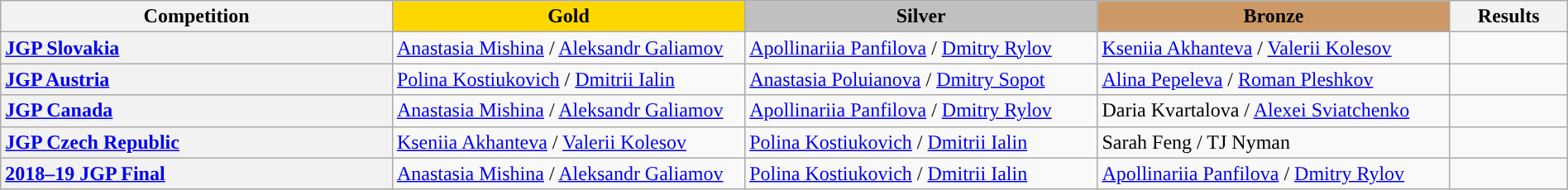<table class="wikitable unsortable" style="text-align:left; width:100%">
<tr>
<th scope="col" style="text-align:center; width:25%;">Competition</th>
<td scope="col" style="text-align:center; width:22.5%; background:gold"><strong>Gold</strong></td>
<td scope="col" style="text-align:center; width:22.5%; background:silver"><strong>Silver</strong></td>
<td scope="col" style="text-align:center; width:22.5%; background:#c96"><strong>Bronze</strong></td>
<th scope="col" style="text-align:center; width:7.5%;">Results</th>
</tr>
<tr>
<th scope="row" style="text-align:left"> <a href='#'>JGP Slovakia</a></th>
<td> <a href='#'>Anastasia Mishina</a> / <a href='#'>Aleksandr Galiamov</a></td>
<td> <a href='#'>Apollinariia Panfilova</a> / <a href='#'>Dmitry Rylov</a></td>
<td> <a href='#'>Kseniia Akhanteva</a> / <a href='#'>Valerii Kolesov</a></td>
<td></td>
</tr>
<tr>
<th scope="row" style="text-align:left"> <a href='#'>JGP Austria</a></th>
<td> <a href='#'>Polina Kostiukovich</a> / <a href='#'>Dmitrii Ialin</a></td>
<td> <a href='#'>Anastasia Poluianova</a> / <a href='#'>Dmitry Sopot</a></td>
<td> <a href='#'>Alina Pepeleva</a> / <a href='#'>Roman Pleshkov</a></td>
<td></td>
</tr>
<tr>
<th scope="row" style="text-align:left"> <a href='#'>JGP Canada</a></th>
<td> <a href='#'>Anastasia Mishina</a> / <a href='#'>Aleksandr Galiamov</a></td>
<td> <a href='#'>Apollinariia Panfilova</a> / <a href='#'>Dmitry Rylov</a></td>
<td> Daria Kvartalova / <a href='#'>Alexei Sviatchenko</a></td>
<td></td>
</tr>
<tr>
<th scope="row" style="text-align:left"> <a href='#'>JGP Czech Republic</a></th>
<td> <a href='#'>Kseniia Akhanteva</a> / <a href='#'>Valerii Kolesov</a></td>
<td> <a href='#'>Polina Kostiukovich</a> / <a href='#'>Dmitrii Ialin</a></td>
<td> Sarah Feng / TJ Nyman</td>
<td></td>
</tr>
<tr>
<th scope="row" style="text-align:left"> <a href='#'>2018–19 JGP Final</a></th>
<td> <a href='#'>Anastasia Mishina</a> / <a href='#'>Aleksandr Galiamov</a></td>
<td> <a href='#'>Polina Kostiukovich</a> / <a href='#'>Dmitrii Ialin</a></td>
<td> <a href='#'>Apollinariia Panfilova</a> / <a href='#'>Dmitry Rylov</a></td>
<td></td>
</tr>
</table>
